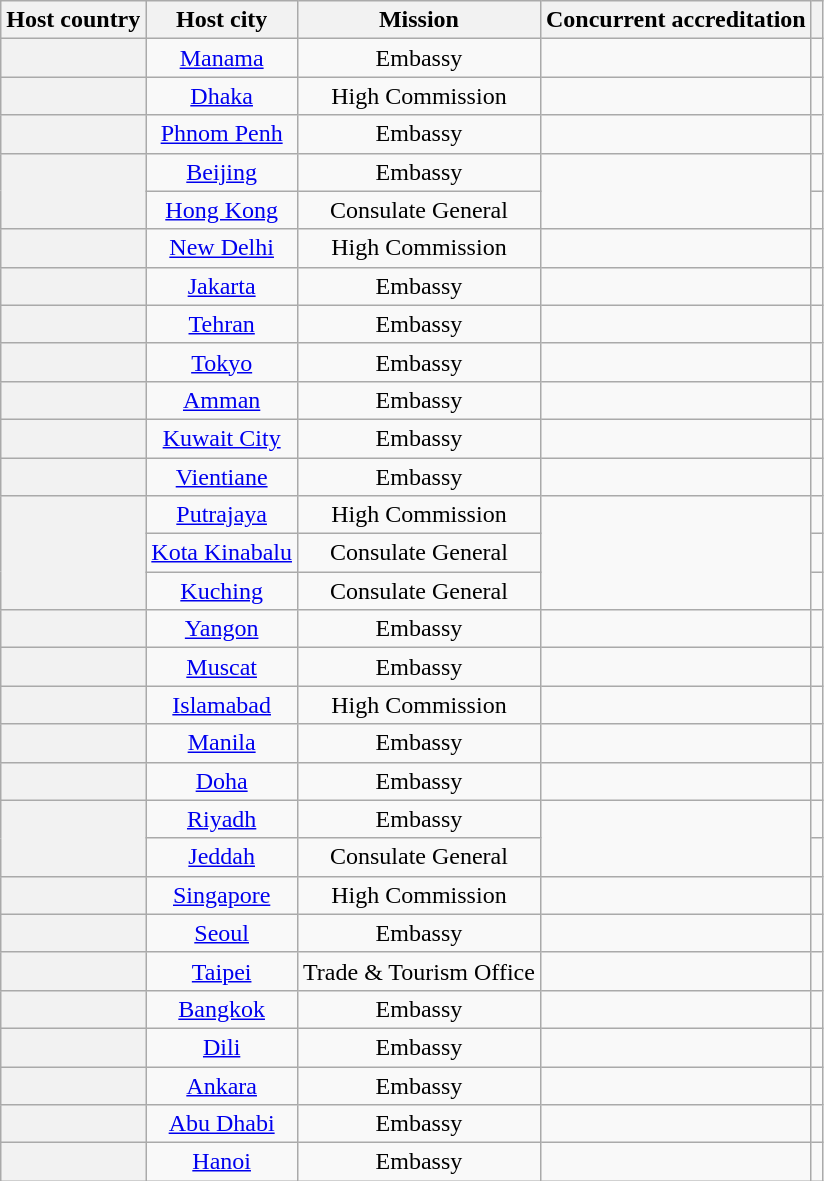<table class="wikitable plainrowheaders" style="text-align:center;">
<tr>
<th scope="col">Host country</th>
<th scope="col">Host city</th>
<th scope="col">Mission</th>
<th scope="col">Concurrent accreditation</th>
<th scope="col"></th>
</tr>
<tr>
<th scope="row"></th>
<td><a href='#'>Manama</a></td>
<td>Embassy</td>
<td></td>
<td></td>
</tr>
<tr>
<th scope="row"></th>
<td><a href='#'>Dhaka</a></td>
<td>High Commission</td>
<td></td>
<td></td>
</tr>
<tr>
<th scope="row"></th>
<td><a href='#'>Phnom Penh</a></td>
<td>Embassy</td>
<td></td>
<td></td>
</tr>
<tr>
<th scope="row" rowspan="2"></th>
<td><a href='#'>Beijing</a></td>
<td>Embassy</td>
<td rowspan="2"></td>
<td></td>
</tr>
<tr>
<td><a href='#'>Hong Kong</a></td>
<td>Consulate General</td>
<td></td>
</tr>
<tr>
<th scope="row"></th>
<td><a href='#'>New Delhi</a></td>
<td>High Commission</td>
<td></td>
<td></td>
</tr>
<tr>
<th scope="row"></th>
<td><a href='#'>Jakarta</a></td>
<td>Embassy</td>
<td></td>
<td></td>
</tr>
<tr>
<th scope="row"></th>
<td><a href='#'>Tehran</a></td>
<td>Embassy</td>
<td></td>
<td></td>
</tr>
<tr>
<th scope="row"></th>
<td><a href='#'>Tokyo</a></td>
<td>Embassy</td>
<td></td>
<td></td>
</tr>
<tr>
<th scope="row"></th>
<td><a href='#'>Amman</a></td>
<td>Embassy</td>
<td></td>
<td></td>
</tr>
<tr>
<th scope="row"></th>
<td><a href='#'>Kuwait City</a></td>
<td>Embassy</td>
<td></td>
<td></td>
</tr>
<tr>
<th scope="row"></th>
<td><a href='#'>Vientiane</a></td>
<td>Embassy</td>
<td></td>
<td></td>
</tr>
<tr>
<th scope="row" rowspan="3"></th>
<td><a href='#'>Putrajaya</a></td>
<td>High Commission</td>
<td rowspan="3"></td>
<td></td>
</tr>
<tr>
<td><a href='#'>Kota Kinabalu</a></td>
<td>Consulate General</td>
<td></td>
</tr>
<tr>
<td><a href='#'>Kuching</a></td>
<td>Consulate General</td>
<td></td>
</tr>
<tr>
<th scope="row"></th>
<td><a href='#'>Yangon</a></td>
<td>Embassy</td>
<td></td>
<td></td>
</tr>
<tr>
<th scope="row"></th>
<td><a href='#'>Muscat</a></td>
<td>Embassy</td>
<td></td>
<td></td>
</tr>
<tr>
<th scope="row"></th>
<td><a href='#'>Islamabad</a></td>
<td>High Commission</td>
<td></td>
<td></td>
</tr>
<tr>
<th scope="row"></th>
<td><a href='#'>Manila</a></td>
<td>Embassy</td>
<td></td>
<td></td>
</tr>
<tr>
<th scope="row"></th>
<td><a href='#'>Doha</a></td>
<td>Embassy</td>
<td></td>
<td></td>
</tr>
<tr>
<th scope="row" rowspan="2"></th>
<td><a href='#'>Riyadh</a></td>
<td>Embassy</td>
<td rowspan="2"></td>
<td></td>
</tr>
<tr>
<td><a href='#'>Jeddah</a></td>
<td>Consulate General</td>
<td></td>
</tr>
<tr>
<th scope="row"></th>
<td><a href='#'>Singapore</a></td>
<td>High Commission</td>
<td></td>
<td></td>
</tr>
<tr>
<th scope="row"></th>
<td><a href='#'>Seoul</a></td>
<td>Embassy</td>
<td></td>
<td></td>
</tr>
<tr>
<th scope="row"></th>
<td><a href='#'>Taipei</a></td>
<td>Trade & Tourism Office</td>
<td></td>
<td></td>
</tr>
<tr>
<th scope="row"></th>
<td><a href='#'>Bangkok</a></td>
<td>Embassy</td>
<td></td>
<td></td>
</tr>
<tr>
<th scope="row"></th>
<td><a href='#'>Dili</a></td>
<td>Embassy</td>
<td></td>
<td></td>
</tr>
<tr>
<th scope="row"></th>
<td><a href='#'>Ankara</a></td>
<td>Embassy</td>
<td></td>
<td></td>
</tr>
<tr>
<th scope="row"></th>
<td><a href='#'>Abu Dhabi</a></td>
<td>Embassy</td>
<td></td>
<td></td>
</tr>
<tr>
<th scope="row"></th>
<td><a href='#'>Hanoi</a></td>
<td>Embassy</td>
<td></td>
<td></td>
</tr>
</table>
